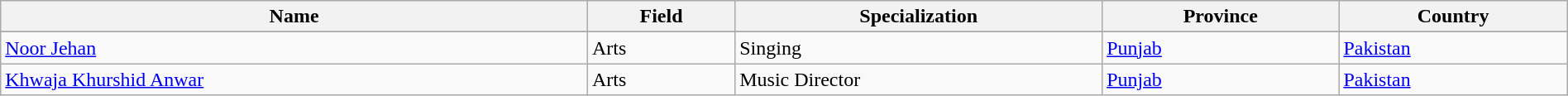<table class="wikitable sortable" border="0" width="100%">
<tr>
<th>Name</th>
<th>Field</th>
<th>Specialization</th>
<th>Province</th>
<th>Country</th>
</tr>
<tr bgcolor=#edf3fe>
</tr>
<tr>
<td><a href='#'>Noor Jehan</a></td>
<td>Arts</td>
<td>Singing</td>
<td><a href='#'>Punjab</a></td>
<td><a href='#'>Pakistan</a></td>
</tr>
<tr>
<td><a href='#'>Khwaja Khurshid Anwar</a></td>
<td>Arts</td>
<td>Music Director</td>
<td><a href='#'>Punjab</a></td>
<td><a href='#'>Pakistan</a></td>
</tr>
</table>
